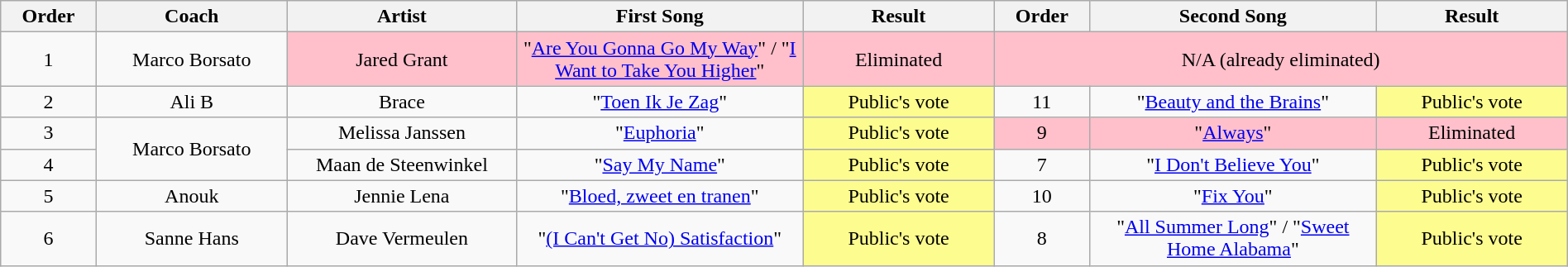<table class="wikitable" style="text-align:center; width:100%;">
<tr>
<th style="width:05%;">Order</th>
<th style="width:10%;">Coach</th>
<th style="width:12%;">Artist</th>
<th style="width:15%;">First Song</th>
<th style="width:10%;">Result</th>
<th style="width:05%;">Order</th>
<th style="width:15%;">Second Song</th>
<th style="width:10%;">Result</th>
</tr>
<tr>
<td scope="row">1</td>
<td>Marco Borsato</td>
<td style="background:pink;">Jared Grant</td>
<td style="background:pink;">"<a href='#'>Are You Gonna Go My Way</a>" / "<a href='#'>I Want to Take You Higher</a>"</td>
<td style="background:pink;">Eliminated</td>
<td colspan="3"  style="background:pink;">N/A (already eliminated)</td>
</tr>
<tr>
<td scope="row">2</td>
<td>Ali B</td>
<td>Brace</td>
<td>"<a href='#'>Toen Ik Je Zag</a>"</td>
<td style="background:#fdfc8f;">Public's vote</td>
<td>11</td>
<td>"<a href='#'>Beauty and the Brains</a>"</td>
<td style="background:#fdfc8f;">Public's vote</td>
</tr>
<tr>
<td scope="row">3</td>
<td rowspan="2">Marco Borsato</td>
<td>Melissa Janssen</td>
<td>"<a href='#'>Euphoria</a>"</td>
<td style="background:#fdfc8f;">Public's vote</td>
<td style="background:pink;">9</td>
<td style="background:pink;">"<a href='#'>Always</a>"</td>
<td style="background:pink;">Eliminated</td>
</tr>
<tr>
<td scope="row">4</td>
<td>Maan de Steenwinkel</td>
<td>"<a href='#'>Say My Name</a>"</td>
<td style="background:#fdfc8f;">Public's vote</td>
<td>7</td>
<td>"<a href='#'>I Don't Believe You</a>"</td>
<td style="background:#fdfc8f;">Public's vote</td>
</tr>
<tr>
<td scope="row">5</td>
<td>Anouk</td>
<td>Jennie Lena</td>
<td>"<a href='#'>Bloed, zweet en tranen</a>"</td>
<td style="background:#fdfc8f;">Public's vote</td>
<td>10</td>
<td>"<a href='#'>Fix You</a>"</td>
<td style="background:#fdfc8f;">Public's vote</td>
</tr>
<tr>
<td scope="row">6</td>
<td>Sanne Hans</td>
<td>Dave Vermeulen</td>
<td>"<a href='#'>(I Can't Get No) Satisfaction</a>"</td>
<td style="background:#fdfc8f;">Public's vote</td>
<td>8</td>
<td>"<a href='#'>All Summer Long</a>" / "<a href='#'>Sweet Home Alabama</a>"</td>
<td style="background:#fdfc8f;">Public's vote</td>
</tr>
</table>
